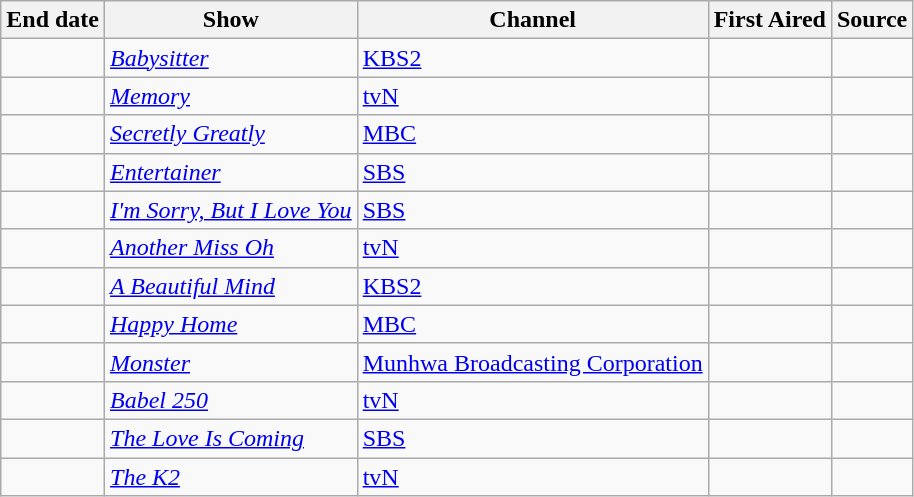<table class="wikitable sortable">
<tr>
<th scope="col">End date</th>
<th scope="col">Show</th>
<th scope="col">Channel</th>
<th scope="col">First Aired</th>
<th class="unsortable" scope="col">Source</th>
</tr>
<tr>
<td></td>
<td><em><a href='#'>Babysitter</a></em></td>
<td><a href='#'>KBS2</a></td>
<td></td>
<td></td>
</tr>
<tr>
<td></td>
<td><em><a href='#'>Memory</a></em></td>
<td><a href='#'>tvN</a></td>
<td></td>
<td></td>
</tr>
<tr>
<td></td>
<td><em><a href='#'>Secretly Greatly</a></em></td>
<td><a href='#'>MBC</a></td>
<td></td>
<td></td>
</tr>
<tr>
<td></td>
<td><em><a href='#'>Entertainer</a></em></td>
<td><a href='#'>SBS</a></td>
<td></td>
<td></td>
</tr>
<tr>
<td></td>
<td><em><a href='#'>I'm Sorry, But I Love You</a></em></td>
<td><a href='#'>SBS</a></td>
<td></td>
<td></td>
</tr>
<tr>
<td></td>
<td><em><a href='#'>Another Miss Oh</a></em></td>
<td><a href='#'>tvN</a></td>
<td></td>
<td></td>
</tr>
<tr>
<td></td>
<td><em><a href='#'>A Beautiful Mind</a></em></td>
<td><a href='#'>KBS2</a></td>
<td></td>
<td></td>
</tr>
<tr>
<td></td>
<td><em><a href='#'>Happy Home</a></em></td>
<td><a href='#'>MBC</a></td>
<td></td>
<td></td>
</tr>
<tr>
<td></td>
<td><em><a href='#'>Monster</a></em></td>
<td><a href='#'>Munhwa Broadcasting Corporation</a></td>
<td></td>
<td></td>
</tr>
<tr>
<td></td>
<td><em><a href='#'>Babel 250</a></em></td>
<td><a href='#'>tvN</a></td>
<td></td>
<td></td>
</tr>
<tr>
<td></td>
<td><em><a href='#'>The Love Is Coming</a></em></td>
<td><a href='#'>SBS</a></td>
<td></td>
<td></td>
</tr>
<tr>
<td></td>
<td><em><a href='#'>The K2</a></em></td>
<td><a href='#'>tvN</a></td>
<td></td>
<td></td>
</tr>
</table>
